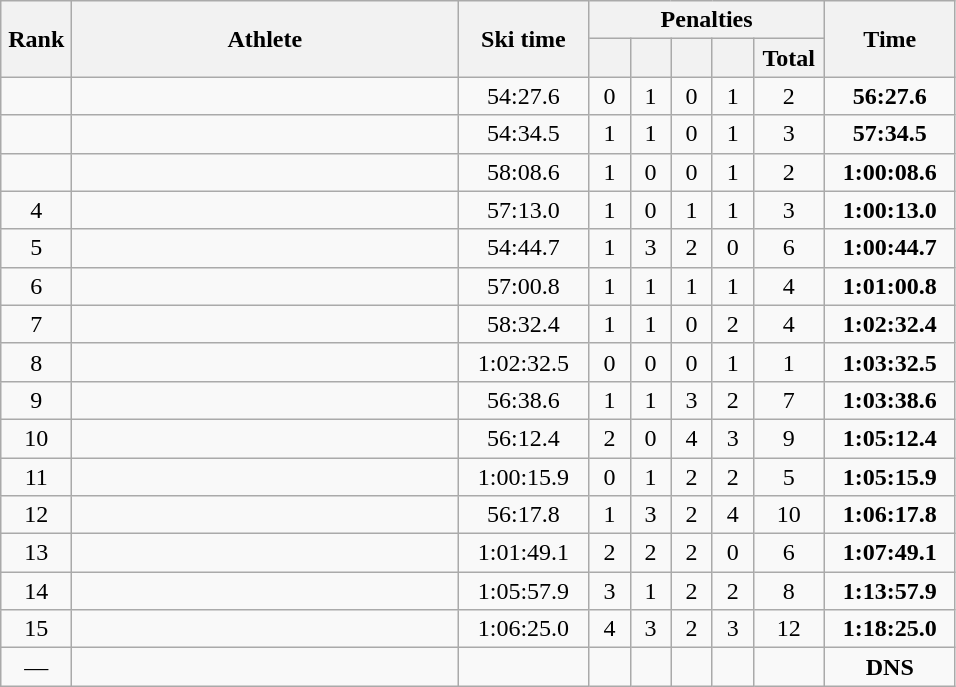<table class=wikitable style="text-align:center">
<tr>
<th rowspan=2 width=40>Rank</th>
<th rowspan=2 width=250>Athlete</th>
<th rowspan=2 width=80>Ski time</th>
<th colspan=5>Penalties</th>
<th rowspan=2 width=80>Time</th>
</tr>
<tr>
<th width=20></th>
<th width=20></th>
<th width=20></th>
<th width=20></th>
<th width=40>Total</th>
</tr>
<tr>
<td></td>
<td align=left></td>
<td>54:27.6</td>
<td>0</td>
<td>1</td>
<td>0</td>
<td>1</td>
<td>2</td>
<td><strong>56:27.6</strong></td>
</tr>
<tr>
<td></td>
<td align=left></td>
<td>54:34.5</td>
<td>1</td>
<td>1</td>
<td>0</td>
<td>1</td>
<td>3</td>
<td><strong>57:34.5</strong></td>
</tr>
<tr>
<td></td>
<td align=left></td>
<td>58:08.6</td>
<td>1</td>
<td>0</td>
<td>0</td>
<td>1</td>
<td>2</td>
<td><strong>1:00:08.6</strong></td>
</tr>
<tr>
<td>4</td>
<td align=left></td>
<td>57:13.0</td>
<td>1</td>
<td>0</td>
<td>1</td>
<td>1</td>
<td>3</td>
<td><strong>1:00:13.0</strong></td>
</tr>
<tr>
<td>5</td>
<td align=left></td>
<td>54:44.7</td>
<td>1</td>
<td>3</td>
<td>2</td>
<td>0</td>
<td>6</td>
<td><strong>1:00:44.7</strong></td>
</tr>
<tr>
<td>6</td>
<td align=left></td>
<td>57:00.8</td>
<td>1</td>
<td>1</td>
<td>1</td>
<td>1</td>
<td>4</td>
<td><strong>1:01:00.8</strong></td>
</tr>
<tr>
<td>7</td>
<td align=left></td>
<td>58:32.4</td>
<td>1</td>
<td>1</td>
<td>0</td>
<td>2</td>
<td>4</td>
<td><strong>1:02:32.4</strong></td>
</tr>
<tr>
<td>8</td>
<td align=left></td>
<td>1:02:32.5</td>
<td>0</td>
<td>0</td>
<td>0</td>
<td>1</td>
<td>1</td>
<td><strong>1:03:32.5</strong></td>
</tr>
<tr>
<td>9</td>
<td align=left></td>
<td>56:38.6</td>
<td>1</td>
<td>1</td>
<td>3</td>
<td>2</td>
<td>7</td>
<td><strong>1:03:38.6</strong></td>
</tr>
<tr>
<td>10</td>
<td align=left></td>
<td>56:12.4</td>
<td>2</td>
<td>0</td>
<td>4</td>
<td>3</td>
<td>9</td>
<td><strong>1:05:12.4</strong></td>
</tr>
<tr>
<td>11</td>
<td align=left></td>
<td>1:00:15.9</td>
<td>0</td>
<td>1</td>
<td>2</td>
<td>2</td>
<td>5</td>
<td><strong>1:05:15.9</strong></td>
</tr>
<tr>
<td>12</td>
<td align=left></td>
<td>56:17.8</td>
<td>1</td>
<td>3</td>
<td>2</td>
<td>4</td>
<td>10</td>
<td><strong>1:06:17.8</strong></td>
</tr>
<tr>
<td>13</td>
<td align=left></td>
<td>1:01:49.1</td>
<td>2</td>
<td>2</td>
<td>2</td>
<td>0</td>
<td>6</td>
<td><strong>1:07:49.1</strong></td>
</tr>
<tr>
<td>14</td>
<td align=left></td>
<td>1:05:57.9</td>
<td>3</td>
<td>1</td>
<td>2</td>
<td>2</td>
<td>8</td>
<td><strong>1:13:57.9</strong></td>
</tr>
<tr>
<td>15</td>
<td align=left></td>
<td>1:06:25.0</td>
<td>4</td>
<td>3</td>
<td>2</td>
<td>3</td>
<td>12</td>
<td><strong>1:18:25.0</strong></td>
</tr>
<tr>
<td>—</td>
<td align=left></td>
<td></td>
<td></td>
<td></td>
<td></td>
<td></td>
<td></td>
<td><strong>DNS</strong></td>
</tr>
</table>
